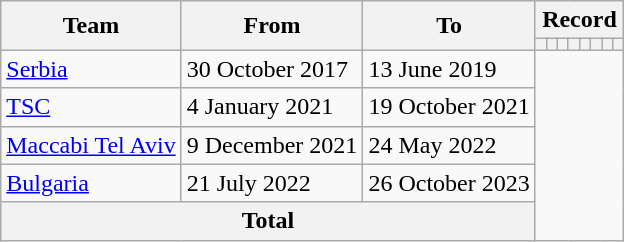<table class="wikitable" style="text-align:centre">
<tr>
<th rowspan="2">Team</th>
<th rowspan="2">From</th>
<th rowspan="2">To</th>
<th colspan="9">Record</th>
</tr>
<tr>
<th></th>
<th></th>
<th></th>
<th></th>
<th></th>
<th></th>
<th></th>
<th></th>
</tr>
<tr>
<td align="left"><a href='#'>Serbia</a></td>
<td align="left">30 October 2017</td>
<td align="left">13 June 2019<br></td>
</tr>
<tr>
<td align="left"><a href='#'>TSC</a></td>
<td align="left">4 January 2021</td>
<td align="left">19 October 2021<br></td>
</tr>
<tr>
<td align="left"><a href='#'>Maccabi Tel Aviv</a></td>
<td align="left">9 December 2021</td>
<td align="left">24 May 2022<br></td>
</tr>
<tr>
<td align="left"><a href='#'>Bulgaria</a></td>
<td align="left">21 July 2022</td>
<td align="left">26 October 2023<br></td>
</tr>
<tr>
<th colspan="3">Total<br></th>
</tr>
</table>
